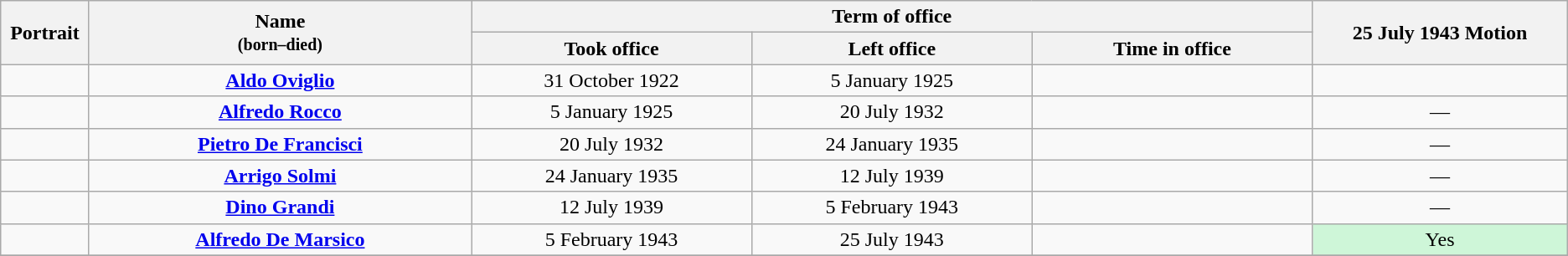<table class="wikitable" style="text-align:center;" style="width=90%">
<tr>
<th width=1% rowspan=2>Portrait</th>
<th width=15% rowspan=2>Name<br><small>(born–died)</small></th>
<th width=30% colspan=3>Term of office</th>
<th width=10% rowspan=2>25 July 1943 Motion</th>
</tr>
<tr style="text-align:center;">
<th width=11%>Took office</th>
<th width=11%>Left office</th>
<th width=11%>Time in office</th>
</tr>
<tr>
<td></td>
<td><strong><a href='#'>Aldo Oviglio</a></strong><br></td>
<td>31 October 1922</td>
<td>5 January 1925</td>
<td></td>
</tr>
<tr>
<td></td>
<td><strong><a href='#'>Alfredo Rocco</a></strong><br></td>
<td>5 January 1925</td>
<td>20 July 1932</td>
<td></td>
<td align=center>—</td>
</tr>
<tr>
<td></td>
<td><strong><a href='#'>Pietro De Francisci</a></strong><br></td>
<td>20 July 1932</td>
<td>24 January 1935</td>
<td></td>
<td align=center>—</td>
</tr>
<tr>
<td></td>
<td><strong><a href='#'>Arrigo Solmi</a></strong><br></td>
<td>24 January 1935</td>
<td>12 July 1939</td>
<td></td>
<td align=center>—</td>
</tr>
<tr>
<td></td>
<td><strong><a href='#'>Dino Grandi</a></strong><br></td>
<td>12 July 1939</td>
<td>5 February 1943</td>
<td></td>
<td align=center>—</td>
</tr>
<tr>
<td></td>
<td><strong><a href='#'>Alfredo De Marsico</a></strong><br></td>
<td>5 February 1943</td>
<td>25 July 1943</td>
<td></td>
<td align=center style="background:#CEF6D8">Yes</td>
</tr>
<tr>
</tr>
</table>
